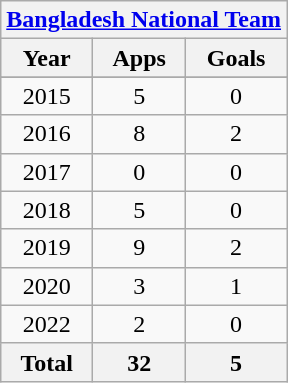<table class="wikitable" style="text-align:center">
<tr>
<th colspan=3><a href='#'>Bangladesh National Team</a></th>
</tr>
<tr>
<th>Year</th>
<th>Apps</th>
<th>Goals</th>
</tr>
<tr>
</tr>
<tr>
<td>2015</td>
<td>5</td>
<td>0</td>
</tr>
<tr>
<td>2016</td>
<td>8</td>
<td>2</td>
</tr>
<tr>
<td>2017</td>
<td>0</td>
<td>0</td>
</tr>
<tr>
<td>2018</td>
<td>5</td>
<td>0</td>
</tr>
<tr>
<td>2019</td>
<td>9</td>
<td>2</td>
</tr>
<tr>
<td>2020</td>
<td>3</td>
<td>1</td>
</tr>
<tr>
<td>2022</td>
<td>2</td>
<td>0</td>
</tr>
<tr>
<th colspan=1>Total</th>
<th>32</th>
<th>5</th>
</tr>
</table>
